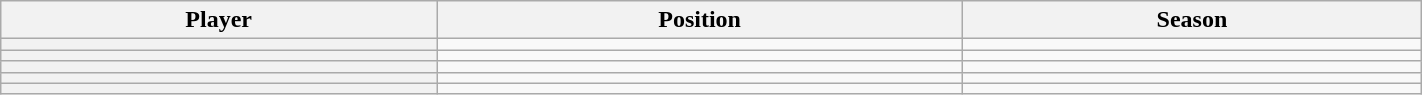<table class="wikitable sortable" width="75%">
<tr>
<th scope="col">Player</th>
<th scope="col">Position</th>
<th scope="col">Season</th>
</tr>
<tr>
<th scope="row"></th>
<td></td>
<td></td>
</tr>
<tr>
<th scope="row"></th>
<td></td>
<td></td>
</tr>
<tr>
<th scope="row"></th>
<td></td>
<td></td>
</tr>
<tr>
<th scope="row"></th>
<td></td>
<td></td>
</tr>
<tr>
<th scope="row"></th>
<td></td>
<td></td>
</tr>
</table>
